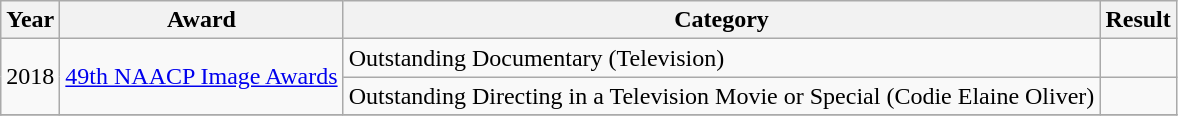<table class="wikitable">
<tr>
<th>Year</th>
<th>Award</th>
<th>Category</th>
<th>Result</th>
</tr>
<tr>
<td style="text-align:center;" rowspan="2">2018</td>
<td rowspan=2><a href='#'>49th NAACP Image Awards</a></td>
<td>Outstanding Documentary (Television)</td>
<td> </td>
</tr>
<tr>
<td>Outstanding Directing in a Television Movie or Special (Codie Elaine Oliver)</td>
<td></td>
</tr>
<tr>
</tr>
</table>
